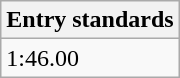<table class="wikitable" border="1" align="upright">
<tr>
<th>Entry standards</th>
</tr>
<tr>
<td>1:46.00</td>
</tr>
</table>
